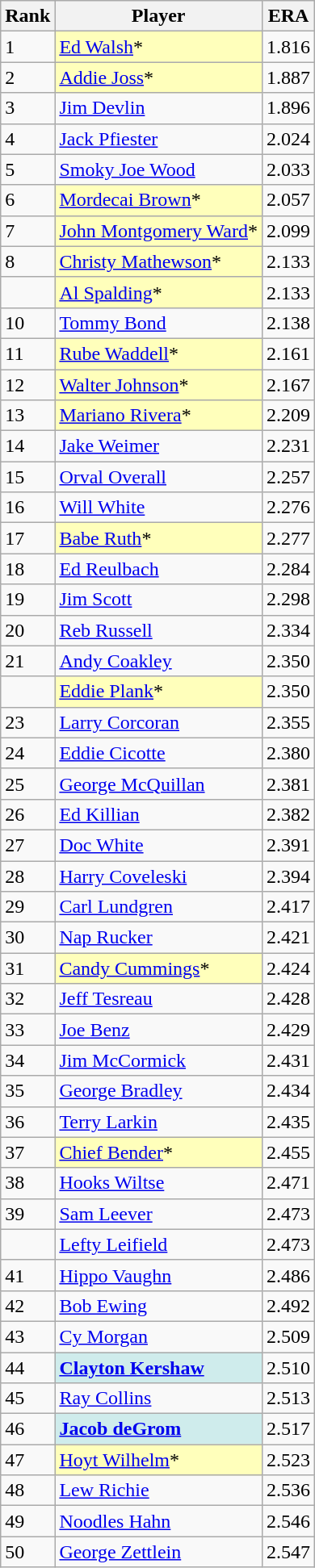<table class="wikitable" style="float:left;">
<tr style="white-space:nowrap;">
<th>Rank</th>
<th>Player</th>
<th>ERA</th>
</tr>
<tr>
<td>1</td>
<td style="background:#ffffbb;"><a href='#'>Ed Walsh</a>*</td>
<td>1.816</td>
</tr>
<tr>
<td>2</td>
<td style="background:#ffffbb;"><a href='#'>Addie Joss</a>*</td>
<td>1.887</td>
</tr>
<tr>
<td>3</td>
<td><a href='#'>Jim Devlin</a></td>
<td>1.896</td>
</tr>
<tr>
<td>4</td>
<td><a href='#'>Jack Pfiester</a></td>
<td>2.024</td>
</tr>
<tr>
<td>5</td>
<td><a href='#'>Smoky Joe Wood</a></td>
<td>2.033</td>
</tr>
<tr>
<td>6</td>
<td style="background:#ffffbb;"><a href='#'>Mordecai Brown</a>*</td>
<td>2.057</td>
</tr>
<tr>
<td>7</td>
<td style="background:#ffffbb;"><a href='#'>John Montgomery Ward</a>*</td>
<td>2.099</td>
</tr>
<tr>
<td>8</td>
<td style="background:#ffffbb;"><a href='#'>Christy Mathewson</a>*</td>
<td>2.133</td>
</tr>
<tr>
<td></td>
<td style="background:#ffffbb;"><a href='#'>Al Spalding</a>*</td>
<td>2.133</td>
</tr>
<tr>
<td>10</td>
<td><a href='#'>Tommy Bond</a></td>
<td>2.138</td>
</tr>
<tr>
<td>11</td>
<td style="background:#ffffbb;"><a href='#'>Rube Waddell</a>*</td>
<td>2.161</td>
</tr>
<tr>
<td>12</td>
<td style="background:#ffffbb;"><a href='#'>Walter Johnson</a>*</td>
<td>2.167</td>
</tr>
<tr>
<td>13</td>
<td style="background:#ffffbb;"><a href='#'>Mariano Rivera</a>*</td>
<td>2.209</td>
</tr>
<tr>
<td>14</td>
<td><a href='#'>Jake Weimer</a></td>
<td>2.231</td>
</tr>
<tr>
<td>15</td>
<td><a href='#'>Orval Overall</a></td>
<td>2.257</td>
</tr>
<tr>
<td>16</td>
<td><a href='#'>Will White</a></td>
<td>2.276</td>
</tr>
<tr>
<td>17</td>
<td style="background:#ffffbb;"><a href='#'>Babe Ruth</a>*</td>
<td>2.277</td>
</tr>
<tr>
<td>18</td>
<td><a href='#'>Ed Reulbach</a></td>
<td>2.284</td>
</tr>
<tr>
<td>19</td>
<td><a href='#'>Jim Scott</a></td>
<td>2.298</td>
</tr>
<tr>
<td>20</td>
<td><a href='#'>Reb Russell</a></td>
<td>2.334</td>
</tr>
<tr>
<td>21</td>
<td><a href='#'>Andy Coakley</a></td>
<td>2.350</td>
</tr>
<tr>
<td></td>
<td style="background:#ffffbb;"><a href='#'>Eddie Plank</a>*</td>
<td>2.350</td>
</tr>
<tr>
<td>23</td>
<td><a href='#'>Larry Corcoran</a></td>
<td>2.355</td>
</tr>
<tr>
<td>24</td>
<td><a href='#'>Eddie Cicotte</a></td>
<td>2.380</td>
</tr>
<tr>
<td>25</td>
<td><a href='#'>George McQuillan</a></td>
<td>2.381</td>
</tr>
<tr>
<td>26</td>
<td><a href='#'>Ed Killian</a></td>
<td>2.382</td>
</tr>
<tr>
<td>27</td>
<td><a href='#'>Doc White</a></td>
<td>2.391</td>
</tr>
<tr>
<td>28</td>
<td><a href='#'>Harry Coveleski</a></td>
<td>2.394</td>
</tr>
<tr>
<td>29</td>
<td><a href='#'>Carl Lundgren</a></td>
<td>2.417</td>
</tr>
<tr>
<td>30</td>
<td><a href='#'>Nap Rucker</a></td>
<td>2.421</td>
</tr>
<tr>
<td>31</td>
<td style="background:#ffffbb;"><a href='#'>Candy Cummings</a>*</td>
<td>2.424</td>
</tr>
<tr>
<td>32</td>
<td><a href='#'>Jeff Tesreau</a></td>
<td>2.428</td>
</tr>
<tr>
<td>33</td>
<td><a href='#'>Joe Benz</a></td>
<td>2.429</td>
</tr>
<tr>
<td>34</td>
<td><a href='#'>Jim McCormick</a></td>
<td>2.431</td>
</tr>
<tr>
<td>35</td>
<td><a href='#'>George Bradley</a></td>
<td>2.434</td>
</tr>
<tr>
<td>36</td>
<td><a href='#'>Terry Larkin</a></td>
<td>2.435</td>
</tr>
<tr>
<td>37</td>
<td style="background:#ffffbb;"><a href='#'>Chief Bender</a>*</td>
<td>2.455</td>
</tr>
<tr>
<td>38</td>
<td><a href='#'>Hooks Wiltse</a></td>
<td>2.471</td>
</tr>
<tr>
<td>39</td>
<td><a href='#'>Sam Leever</a></td>
<td>2.473</td>
</tr>
<tr>
<td></td>
<td><a href='#'>Lefty Leifield</a></td>
<td>2.473</td>
</tr>
<tr>
<td>41</td>
<td><a href='#'>Hippo Vaughn</a></td>
<td>2.486</td>
</tr>
<tr>
<td>42</td>
<td><a href='#'>Bob Ewing</a></td>
<td>2.492</td>
</tr>
<tr>
<td>43</td>
<td><a href='#'>Cy Morgan</a></td>
<td>2.509</td>
</tr>
<tr>
<td>44</td>
<td style="background:#cfecec;"><strong><a href='#'>Clayton Kershaw</a></strong></td>
<td>2.510</td>
</tr>
<tr>
<td>45</td>
<td><a href='#'>Ray Collins</a></td>
<td>2.513</td>
</tr>
<tr>
<td>46</td>
<td style="background:#cfecec;"><strong><a href='#'>Jacob deGrom</a></strong></td>
<td>2.517</td>
</tr>
<tr>
<td>47</td>
<td style="background:#ffffbb;"><a href='#'>Hoyt Wilhelm</a>*</td>
<td>2.523</td>
</tr>
<tr>
<td>48</td>
<td><a href='#'>Lew Richie</a></td>
<td>2.536</td>
</tr>
<tr>
<td>49</td>
<td><a href='#'>Noodles Hahn</a></td>
<td>2.546</td>
</tr>
<tr>
<td>50</td>
<td><a href='#'>George Zettlein</a></td>
<td>2.547</td>
</tr>
</table>
